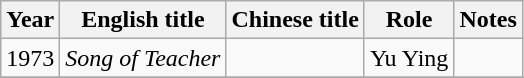<table class="wikitable">
<tr>
<th>Year</th>
<th>English title</th>
<th>Chinese title</th>
<th>Role</th>
<th>Notes</th>
</tr>
<tr>
<td>1973</td>
<td><em>Song of Teacher</em></td>
<td></td>
<td>Yu Ying</td>
<td></td>
</tr>
<tr>
</tr>
</table>
